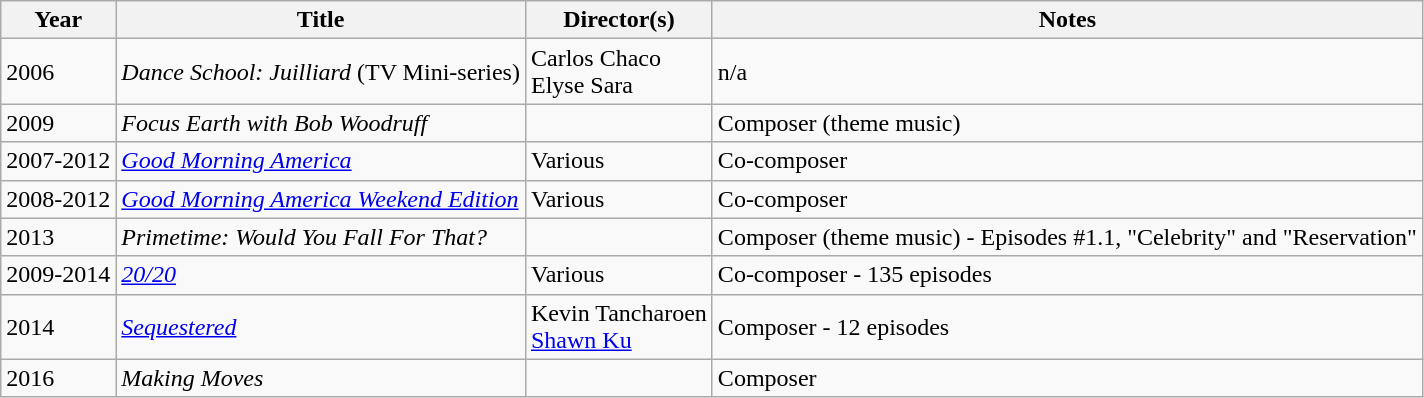<table class="wikitable">
<tr>
<th>Year</th>
<th>Title</th>
<th>Director(s)</th>
<th>Notes</th>
</tr>
<tr>
<td>2006</td>
<td><em>Dance School: Juilliard</em> (TV Mini-series)</td>
<td>Carlos Chaco<br>Elyse Sara</td>
<td>n/a</td>
</tr>
<tr>
<td>2009</td>
<td><em>Focus Earth with Bob Woodruff</em></td>
<td></td>
<td>Composer (theme music)</td>
</tr>
<tr>
<td>2007-2012</td>
<td><em><a href='#'>Good Morning America</a></em></td>
<td>Various</td>
<td>Co-composer</td>
</tr>
<tr>
<td>2008-2012</td>
<td><em><a href='#'>Good Morning America Weekend Edition</a></em></td>
<td>Various</td>
<td>Co-composer</td>
</tr>
<tr>
<td>2013</td>
<td><em>Primetime: Would You Fall For That?</em></td>
<td></td>
<td>Composer (theme music) - Episodes #1.1, "Celebrity" and "Reservation"</td>
</tr>
<tr>
<td>2009-2014</td>
<td><em><a href='#'>20/20</a></em></td>
<td>Various</td>
<td>Co-composer - 135 episodes</td>
</tr>
<tr>
<td>2014</td>
<td><em><a href='#'>Sequestered</a></em></td>
<td>Kevin Tancharoen<br><a href='#'>Shawn Ku</a></td>
<td>Composer - 12 episodes</td>
</tr>
<tr>
<td>2016</td>
<td><em>Making Moves</em></td>
<td></td>
<td>Composer</td>
</tr>
</table>
